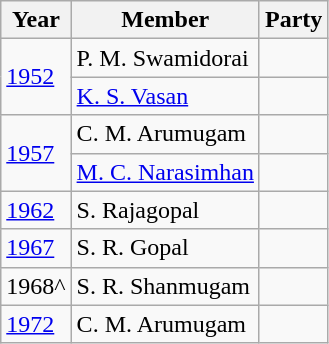<table class="wikitable sortable">
<tr>
<th>Year</th>
<th>Member</th>
<th colspan="2">Party</th>
</tr>
<tr>
<td rowspan="2"><a href='#'>1952</a></td>
<td>P. M. Swamidorai</td>
<td></td>
</tr>
<tr>
<td><a href='#'>K. S. Vasan</a></td>
<td></td>
</tr>
<tr>
<td rowspan="2"><a href='#'>1957</a></td>
<td>C. M. Arumugam</td>
<td></td>
</tr>
<tr>
<td><a href='#'>M. C. Narasimhan</a></td>
<td></td>
</tr>
<tr>
<td><a href='#'>1962</a></td>
<td>S. Rajagopal</td>
</tr>
<tr>
<td><a href='#'>1967</a></td>
<td>S. R. Gopal</td>
<td></td>
</tr>
<tr>
<td>1968^</td>
<td>S. R. Shanmugam</td>
</tr>
<tr>
<td><a href='#'>1972</a></td>
<td>C. M. Arumugam</td>
<td></td>
</tr>
</table>
